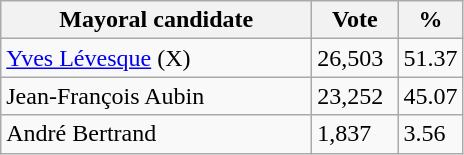<table class="wikitable">
<tr>
<th bgcolor="#DDDDFF" width="200px">Mayoral candidate</th>
<th bgcolor="#DDDDFF" width="50px">Vote</th>
<th bgcolor="#DDDDFF" width="30px">%</th>
</tr>
<tr>
<td><a href='#'>Yves Lévesque</a> (X)</td>
<td>26,503</td>
<td>51.37</td>
</tr>
<tr>
<td>Jean-François Aubin</td>
<td>23,252</td>
<td>45.07</td>
</tr>
<tr>
<td>André Bertrand</td>
<td>1,837</td>
<td>3.56</td>
</tr>
</table>
